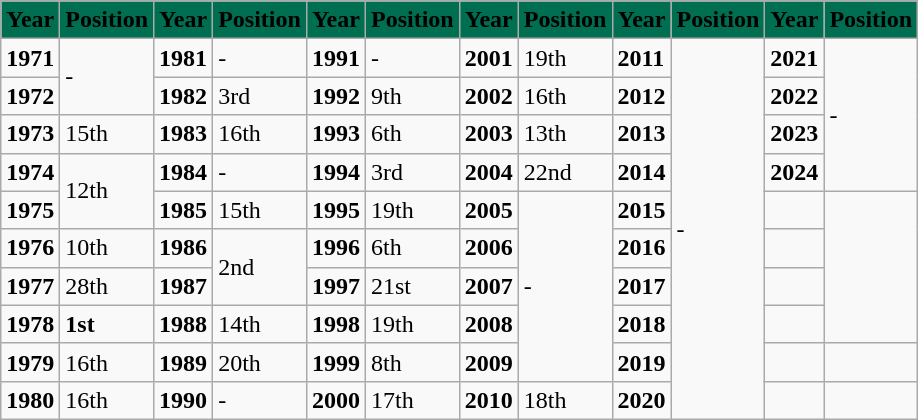<table class="wikitable sortable" style="width: 10em;">
<tr bgcolor="#006E51" align="center">
<td><span><strong>Year</strong></span></td>
<td><span><strong>Position</strong></span></td>
<td><span><strong>Year</strong></span></td>
<td><span><strong>Position</strong></span></td>
<td><span><strong>Year</strong></span></td>
<td><span><strong>Position</strong></span></td>
<td><span><strong>Year</strong></span></td>
<td><span><strong>Position</strong></span></td>
<td><span><strong>Year</strong></span></td>
<td><span><strong>Position</strong></span></td>
<td><span><strong>Year</strong></span></td>
<td><span><strong>Position</strong></span></td>
</tr>
<tr>
<td><strong>1971</strong></td>
<td rowspan="2">-</td>
<td><strong>1981</strong></td>
<td>-</td>
<td><strong>1991</strong></td>
<td>-</td>
<td><strong>2001</strong></td>
<td>19th</td>
<td><strong>2011</strong></td>
<td rowspan="10">-</td>
<td><strong>2021</strong></td>
<td rowspan="4">-</td>
</tr>
<tr>
<td><strong>1972</strong></td>
<td><strong>1982</strong></td>
<td>3rd</td>
<td><strong>1992</strong></td>
<td>9th</td>
<td><strong>2002</strong></td>
<td>16th</td>
<td><strong>2012</strong></td>
<td><strong>2022</strong></td>
</tr>
<tr>
<td><strong>1973</strong></td>
<td>15th</td>
<td><strong>1983</strong></td>
<td>16th</td>
<td><strong>1993</strong></td>
<td>6th</td>
<td><strong>2003</strong></td>
<td>13th</td>
<td><strong>2013</strong></td>
<td><strong>2023</strong></td>
</tr>
<tr>
<td><strong>1974</strong></td>
<td rowspan="2">12th</td>
<td><strong>1984</strong></td>
<td>-</td>
<td><strong>1994</strong></td>
<td>3rd</td>
<td><strong>2004</strong></td>
<td>22nd</td>
<td><strong>2014</strong></td>
<td><strong>2024</strong></td>
</tr>
<tr>
<td><strong>1975</strong></td>
<td><strong>1985</strong></td>
<td>15th</td>
<td><strong>1995</strong></td>
<td>19th</td>
<td><strong>2005</strong></td>
<td rowspan="5">-</td>
<td><strong>2015</strong></td>
<td></td>
</tr>
<tr>
<td><strong>1976</strong></td>
<td>10th</td>
<td><strong>1986</strong></td>
<td rowspan="2">2nd</td>
<td><strong>1996</strong></td>
<td>6th</td>
<td><strong>2006</strong></td>
<td><strong>2016</strong></td>
<td></td>
</tr>
<tr>
<td><strong>1977</strong></td>
<td>28th</td>
<td><strong>1987</strong></td>
<td><strong>1997</strong></td>
<td>21st</td>
<td><strong>2007</strong></td>
<td><strong>2017</strong></td>
<td></td>
</tr>
<tr>
<td><strong>1978</strong></td>
<td><strong>1st</strong></td>
<td><strong>1988</strong></td>
<td>14th</td>
<td><strong>1998</strong></td>
<td>19th</td>
<td><strong>2008</strong></td>
<td><strong>2018</strong></td>
<td></td>
</tr>
<tr>
<td><strong>1979</strong></td>
<td>16th</td>
<td><strong>1989</strong></td>
<td>20th</td>
<td><strong>1999</strong></td>
<td>8th</td>
<td><strong>2009</strong></td>
<td><strong>2019</strong></td>
<td></td>
<td></td>
</tr>
<tr>
<td><strong>1980</strong></td>
<td>16th</td>
<td><strong>1990</strong></td>
<td>-</td>
<td><strong>2000</strong></td>
<td>17th</td>
<td><strong>2010</strong></td>
<td>18th</td>
<td><strong>2020</strong></td>
<td></td>
<td></td>
</tr>
</table>
